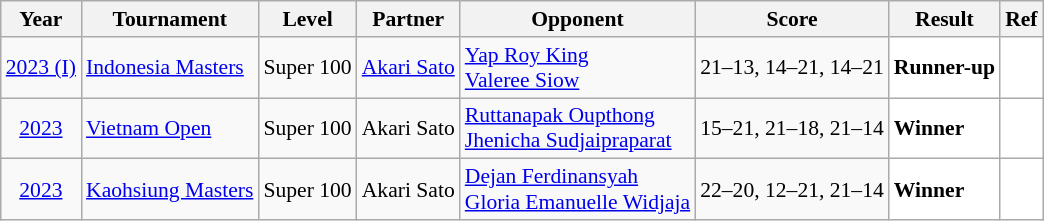<table class="sortable wikitable" style="font-size: 90%;">
<tr>
<th>Year</th>
<th>Tournament</th>
<th>Level</th>
<th>Partner</th>
<th>Opponent</th>
<th>Score</th>
<th>Result</th>
<th>Ref</th>
</tr>
<tr>
<td align="center"><a href='#'>2023 (I)</a></td>
<td align="left"><a href='#'>Indonesia Masters</a></td>
<td align="left">Super 100</td>
<td align="left"> <a href='#'>Akari Sato</a></td>
<td align="left"> <a href='#'>Yap Roy King</a><br> <a href='#'>Valeree Siow</a></td>
<td align="left">21–13, 14–21, 14–21</td>
<td style="text-align:left; background:white"> <strong>Runner-up</strong></td>
<td style="text-align:center; background:white"></td>
</tr>
<tr>
<td align="center"><a href='#'>2023</a></td>
<td align="left"><a href='#'>Vietnam Open</a></td>
<td align="left">Super 100</td>
<td align="left"> Akari Sato</td>
<td align="left"> <a href='#'>Ruttanapak Oupthong</a><br> <a href='#'>Jhenicha Sudjaipraparat</a></td>
<td align="left">15–21, 21–18, 21–14</td>
<td style="text-align:left; background:white"> <strong>Winner</strong></td>
<td style="text-align:center; background:white"></td>
</tr>
<tr>
<td align="center"><a href='#'>2023</a></td>
<td align="left"><a href='#'>Kaohsiung Masters</a></td>
<td align="left">Super 100</td>
<td align="left"> Akari Sato</td>
<td align="left"> <a href='#'>Dejan Ferdinansyah</a><br> <a href='#'>Gloria Emanuelle Widjaja</a></td>
<td align="left">22–20, 12–21, 21–14</td>
<td style="text-align:left; background:white"> <strong>Winner</strong></td>
<td style="text-align:center; background:white"></td>
</tr>
</table>
